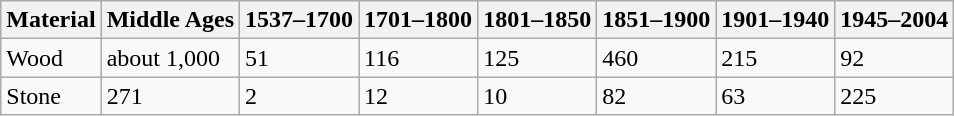<table class="wikitable">
<tr>
<th>Material</th>
<th>Middle Ages</th>
<th>1537–1700</th>
<th>1701–1800</th>
<th>1801–1850</th>
<th>1851–1900</th>
<th>1901–1940</th>
<th>1945–2004</th>
</tr>
<tr>
<td>Wood</td>
<td>about 1,000</td>
<td>51</td>
<td>116</td>
<td>125</td>
<td>460</td>
<td>215</td>
<td>92</td>
</tr>
<tr>
<td>Stone</td>
<td>271</td>
<td>2</td>
<td>12</td>
<td>10</td>
<td>82</td>
<td>63</td>
<td>225</td>
</tr>
</table>
